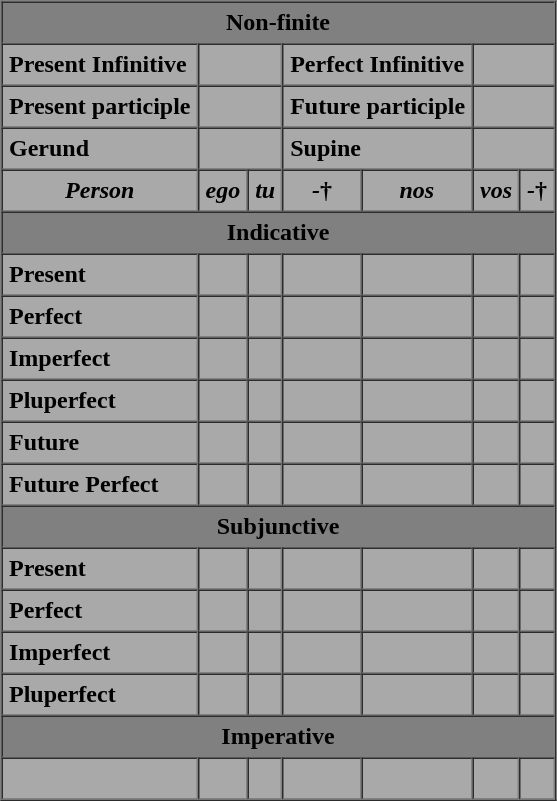<table border="1" cellpadding="4" cellspacing="0" style="background-color: darkgray;" style="font-size: 90%">
<tr>
<th bgcolor="gray" colspan="7">Non-finite</th>
</tr>
<tr>
<td><strong>Present Infinitive</strong></td>
<td colspan="2"></td>
<td colspan="2"><strong>Perfect Infinitive</strong></td>
<td colspan="3"></td>
</tr>
<tr>
<td><strong>Present participle</strong></td>
<td colspan="2"></td>
<td colspan="2"><strong>Future participle</strong></td>
<td colspan="3"></td>
</tr>
<tr>
<td><strong>Gerund</strong></td>
<td colspan="2"></td>
<td colspan="2"><strong>Supine</strong></td>
<td colspan="3"></td>
</tr>
<tr>
<th><em>Person</em></th>
<th><em>ego</em></th>
<th><em>tu</em></th>
<th><em>-</em>†</th>
<th><em>nos</em></th>
<th><em>vos</em></th>
<th><em>-</em>†</th>
</tr>
<tr>
<th bgcolor="gray" colspan="7">Indicative</th>
</tr>
<tr>
<td><strong>Present</strong></td>
<td></td>
<td></td>
<td></td>
<td></td>
<td></td>
<td></td>
</tr>
<tr>
<td><strong>Perfect</strong></td>
<td></td>
<td></td>
<td></td>
<td></td>
<td></td>
<td></td>
</tr>
<tr>
<td><strong>Imperfect</strong></td>
<td></td>
<td></td>
<td></td>
<td></td>
<td></td>
<td></td>
</tr>
<tr>
<td><strong>Pluperfect</strong></td>
<td></td>
<td></td>
<td></td>
<td></td>
<td></td>
<td></td>
</tr>
<tr>
<td><strong>Future</strong></td>
<td></td>
<td></td>
<td></td>
<td></td>
<td></td>
<td></td>
</tr>
<tr>
<td><strong>Future Perfect</strong></td>
<td></td>
<td></td>
<td></td>
<td></td>
<td></td>
<td></td>
</tr>
<tr>
<th bgcolor="gray" colspan="7">Subjunctive</th>
</tr>
<tr>
<td><strong>Present</strong></td>
<td></td>
<td></td>
<td></td>
<td></td>
<td></td>
<td></td>
</tr>
<tr>
<td><strong>Perfect</strong></td>
<td></td>
<td></td>
<td></td>
<td></td>
<td></td>
<td></td>
</tr>
<tr>
<td><strong>Imperfect</strong></td>
<td></td>
<td></td>
<td></td>
<td></td>
<td></td>
<td></td>
</tr>
<tr>
<td><strong>Pluperfect</strong></td>
<td></td>
<td></td>
<td></td>
<td></td>
<td></td>
<td></td>
</tr>
<tr>
<th bgcolor="gray" colspan="7">Imperative</th>
</tr>
<tr>
<td> </td>
<td> </td>
<td></td>
<td> </td>
<td> </td>
<td></td>
<td> </td>
</tr>
</table>
